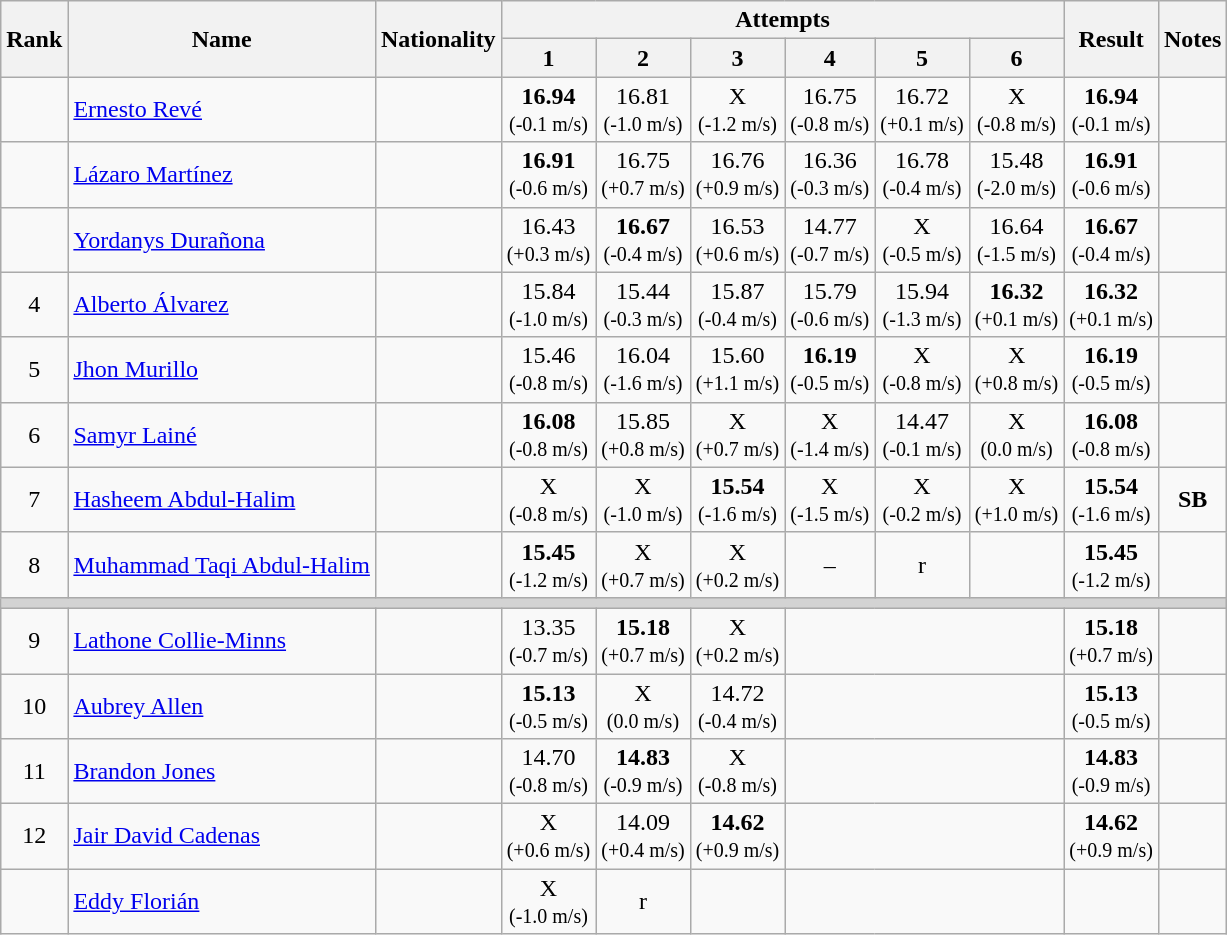<table class="wikitable sortable" style="text-align:center">
<tr>
<th rowspan=2>Rank</th>
<th rowspan=2>Name</th>
<th rowspan=2>Nationality</th>
<th colspan=6>Attempts</th>
<th rowspan=2>Result</th>
<th rowspan=2>Notes</th>
</tr>
<tr>
<th>1</th>
<th>2</th>
<th>3</th>
<th>4</th>
<th>5</th>
<th>6</th>
</tr>
<tr>
<td></td>
<td align=left><a href='#'>Ernesto Revé</a></td>
<td align=left></td>
<td><strong>16.94</strong><br> <small>(-0.1 m/s)</small></td>
<td>16.81<br> <small>(-1.0 m/s)</small></td>
<td>X<br> <small>(-1.2 m/s)</small></td>
<td>16.75<br> <small>(-0.8 m/s)</small></td>
<td>16.72<br> <small>(+0.1 m/s)</small></td>
<td>X<br> <small>(-0.8 m/s)</small></td>
<td><strong>16.94</strong><br><small>(-0.1 m/s)</small></td>
<td></td>
</tr>
<tr>
<td></td>
<td align=left><a href='#'>Lázaro Martínez</a></td>
<td align=left></td>
<td><strong>16.91</strong><br> <small>(-0.6 m/s)</small></td>
<td>16.75<br> <small>(+0.7 m/s)</small></td>
<td>16.76<br> <small>(+0.9 m/s)</small></td>
<td>16.36<br> <small>(-0.3 m/s)</small></td>
<td>16.78<br> <small>(-0.4 m/s)</small></td>
<td>15.48<br> <small>(-2.0 m/s)</small></td>
<td><strong>16.91</strong><br><small>(-0.6 m/s)</small></td>
<td></td>
</tr>
<tr>
<td></td>
<td align=left><a href='#'>Yordanys Durañona</a></td>
<td align=left></td>
<td>16.43<br> <small>(+0.3 m/s)</small></td>
<td><strong>16.67</strong><br> <small>(-0.4 m/s)</small></td>
<td>16.53<br> <small>(+0.6 m/s)</small></td>
<td>14.77<br> <small>(-0.7 m/s)</small></td>
<td>X<br> <small>(-0.5 m/s)</small></td>
<td>16.64<br> <small>(-1.5 m/s)</small></td>
<td><strong>16.67</strong><br><small>(-0.4 m/s)</small></td>
<td></td>
</tr>
<tr>
<td>4</td>
<td align=left><a href='#'>Alberto Álvarez</a></td>
<td align=left></td>
<td>15.84<br> <small>(-1.0 m/s)</small></td>
<td>15.44<br> <small>(-0.3 m/s)</small></td>
<td>15.87<br> <small>(-0.4 m/s)</small></td>
<td>15.79<br> <small>(-0.6 m/s)</small></td>
<td>15.94<br> <small>(-1.3 m/s)</small></td>
<td><strong>16.32</strong><br> <small>(+0.1 m/s)</small></td>
<td><strong>16.32</strong><br><small>(+0.1 m/s)</small></td>
<td></td>
</tr>
<tr>
<td>5</td>
<td align=left><a href='#'>Jhon Murillo</a></td>
<td align=left></td>
<td>15.46<br> <small>(-0.8 m/s)</small></td>
<td>16.04<br> <small>(-1.6 m/s)</small></td>
<td>15.60<br> <small>(+1.1 m/s)</small></td>
<td><strong>16.19</strong><br> <small>(-0.5 m/s)</small></td>
<td>X<br> <small>(-0.8 m/s)</small></td>
<td>X<br> <small>(+0.8 m/s)</small></td>
<td><strong>16.19</strong><br><small>(-0.5 m/s)</small></td>
<td></td>
</tr>
<tr>
<td>6</td>
<td align=left><a href='#'>Samyr Lainé</a></td>
<td align=left></td>
<td><strong>16.08</strong><br> <small>(-0.8 m/s)</small></td>
<td>15.85<br> <small>(+0.8 m/s)</small></td>
<td>X<br> <small>(+0.7 m/s)</small></td>
<td>X<br> <small>(-1.4 m/s)</small></td>
<td>14.47<br> <small>(-0.1 m/s)</small></td>
<td>X<br> <small>(0.0 m/s)</small></td>
<td><strong>16.08</strong><br><small>(-0.8 m/s)</small></td>
<td></td>
</tr>
<tr>
<td>7</td>
<td align=left><a href='#'>Hasheem Abdul-Halim</a></td>
<td align=left></td>
<td>X<br> <small>(-0.8 m/s)</small></td>
<td>X<br> <small>(-1.0 m/s)</small></td>
<td><strong>15.54</strong><br> <small>(-1.6 m/s)</small></td>
<td>X<br> <small>(-1.5 m/s)</small></td>
<td>X<br> <small>(-0.2 m/s)</small></td>
<td>X<br> <small>(+1.0 m/s)</small></td>
<td><strong>15.54</strong><br><small>(-1.6 m/s)</small></td>
<td><strong>SB</strong></td>
</tr>
<tr>
<td>8</td>
<td align=left><a href='#'>Muhammad Taqi Abdul-Halim</a></td>
<td align=left></td>
<td><strong>15.45</strong><br> <small>(-1.2 m/s)</small></td>
<td>X<br> <small>(+0.7 m/s)</small></td>
<td>X<br> <small>(+0.2 m/s)</small></td>
<td>–</td>
<td>r</td>
<td></td>
<td><strong>15.45</strong><br><small>(-1.2 m/s)</small></td>
<td></td>
</tr>
<tr>
<td colspan=11 bgcolor=lightgray></td>
</tr>
<tr>
<td>9</td>
<td align=left><a href='#'>Lathone Collie-Minns</a></td>
<td align=left></td>
<td>13.35<br> <small>(-0.7 m/s)</small></td>
<td><strong>15.18</strong><br> <small>(+0.7 m/s)</small></td>
<td>X<br> <small>(+0.2 m/s)</small></td>
<td colspan=3></td>
<td><strong>15.18</strong><br><small>(+0.7 m/s)</small></td>
<td></td>
</tr>
<tr>
<td>10</td>
<td align=left><a href='#'>Aubrey Allen</a></td>
<td align=left></td>
<td><strong>15.13</strong><br> <small>(-0.5 m/s)</small></td>
<td>X<br> <small>(0.0 m/s)</small></td>
<td>14.72<br> <small>(-0.4 m/s)</small></td>
<td colspan=3></td>
<td><strong>15.13</strong><br><small>(-0.5 m/s)</small></td>
<td></td>
</tr>
<tr>
<td>11</td>
<td align=left><a href='#'>Brandon Jones</a></td>
<td align=left></td>
<td>14.70<br> <small>(-0.8 m/s)</small></td>
<td><strong>14.83</strong><br> <small>(-0.9 m/s)</small></td>
<td>X<br> <small>(-0.8 m/s)</small></td>
<td colspan=3></td>
<td><strong>14.83</strong><br><small>(-0.9 m/s)</small></td>
<td></td>
</tr>
<tr>
<td>12</td>
<td align=left><a href='#'>Jair David Cadenas</a></td>
<td align=left></td>
<td>X<br> <small>(+0.6 m/s)</small></td>
<td>14.09<br> <small>(+0.4 m/s)</small></td>
<td><strong>14.62</strong><br> <small>(+0.9 m/s)</small></td>
<td colspan=3></td>
<td><strong>14.62</strong><br><small>(+0.9 m/s)</small></td>
<td></td>
</tr>
<tr>
<td></td>
<td align=left><a href='#'>Eddy Florián</a></td>
<td align=left></td>
<td>X<br> <small>(-1.0 m/s)</small></td>
<td>r</td>
<td></td>
<td colspan=3></td>
<td><strong></strong></td>
<td></td>
</tr>
</table>
